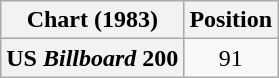<table class="wikitable plainrowheaders" style="text-align:center">
<tr>
<th scope="col">Chart (1983)</th>
<th scope="col">Position</th>
</tr>
<tr>
<th scope="row">US <em>Billboard</em> 200</th>
<td>91</td>
</tr>
</table>
